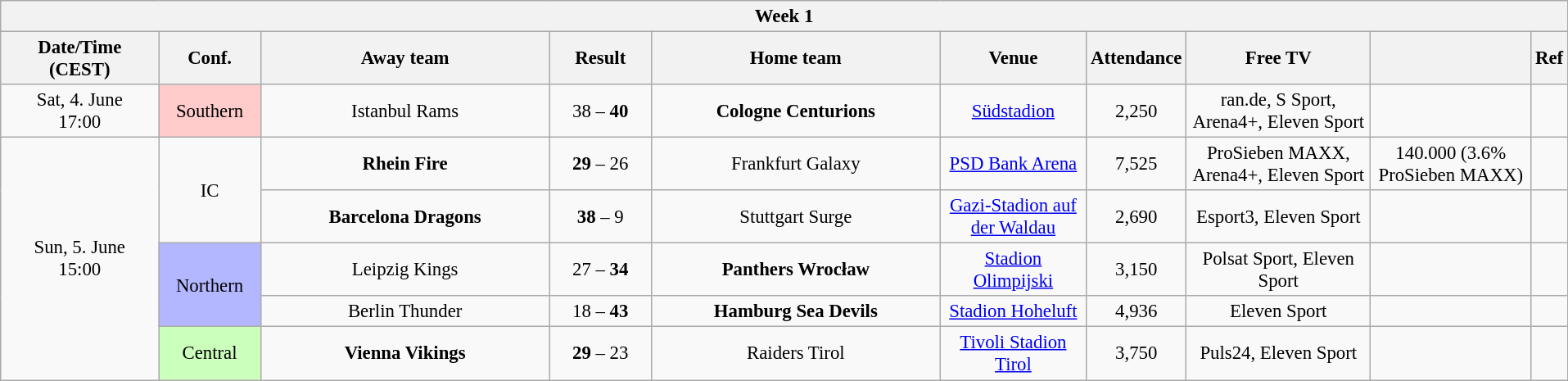<table class="mw-collapsible wikitable" style="font-size:95%; text-align:center; width:84em">
<tr>
<th colspan="10">Week 1</th>
</tr>
<tr>
<th style="width:8em;">Date/Time (CEST)</th>
<th style="width:5em;">Conf.</th>
<th style="width:15em;">Away team</th>
<th style="width:5em;">Result</th>
<th style="width:15em;">Home team</th>
<th>Venue</th>
<th>Attendance</th>
<th>Free TV</th>
<th></th>
<th>Ref</th>
</tr>
<tr>
<td>Sat, 4. June<br>17:00</td>
<td style="background:#FFCBCB">Southern</td>
<td>Istanbul Rams</td>
<td>38 – <strong>40</strong></td>
<td><strong>Cologne Centurions</strong></td>
<td><a href='#'>Südstadion</a></td>
<td>2,250</td>
<td>ran.de, S Sport, Arena4+, Eleven Sport</td>
<td></td>
<td></td>
</tr>
<tr>
<td rowspan="5">Sun, 5. June<br>15:00</td>
<td rowspan="2">IC</td>
<td><strong>Rhein Fire</strong></td>
<td><strong>29</strong> – 26</td>
<td>Frankfurt Galaxy</td>
<td><a href='#'>PSD Bank Arena</a></td>
<td>7,525</td>
<td>ProSieben MAXX, Arena4+, Eleven Sport</td>
<td>140.000 (3.6% ProSieben MAXX)</td>
<td></td>
</tr>
<tr>
<td><strong>Barcelona Dragons</strong></td>
<td><strong>38</strong> – 9</td>
<td>Stuttgart Surge</td>
<td><a href='#'>Gazi-Stadion auf der Waldau</a></td>
<td>2,690</td>
<td>Esport3, Eleven Sport</td>
<td></td>
<td></td>
</tr>
<tr>
<td rowspan="2" style="background:#B3B7FF">Northern</td>
<td>Leipzig Kings</td>
<td>27 – <strong>34</strong></td>
<td><strong>Panthers Wrocław</strong></td>
<td><a href='#'>Stadion Olimpijski</a></td>
<td>3,150</td>
<td>Polsat Sport, Eleven Sport</td>
<td></td>
<td></td>
</tr>
<tr>
<td>Berlin Thunder</td>
<td>18 – <strong>43</strong></td>
<td><strong>Hamburg Sea Devils</strong></td>
<td><a href='#'>Stadion Hoheluft</a></td>
<td>4,936</td>
<td>Eleven Sport</td>
<td></td>
<td></td>
</tr>
<tr>
<td style="background:#CBFFBC">Central</td>
<td><strong>Vienna Vikings</strong></td>
<td><strong>29</strong> – 23</td>
<td>Raiders Tirol</td>
<td><a href='#'>Tivoli Stadion Tirol</a></td>
<td>3,750</td>
<td>Puls24, Eleven Sport</td>
<td></td>
<td></td>
</tr>
</table>
